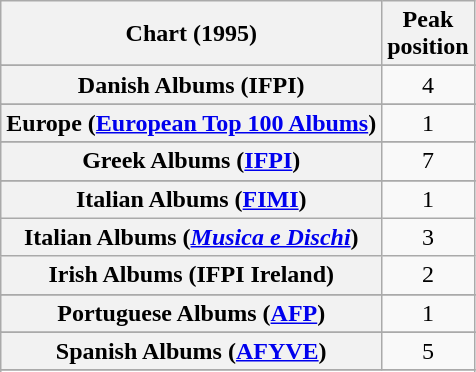<table class="wikitable sortable plainrowheaders">
<tr>
<th>Chart (1995)</th>
<th>Peak<br>position</th>
</tr>
<tr>
</tr>
<tr>
</tr>
<tr>
</tr>
<tr>
</tr>
<tr>
</tr>
<tr>
<th scope="row">Danish Albums (IFPI)</th>
<td style="text-align:center;">4</td>
</tr>
<tr>
</tr>
<tr>
<th scope="row">Europe (<a href='#'>European Top 100 Albums</a>)</th>
<td align="center">1</td>
</tr>
<tr>
</tr>
<tr>
</tr>
<tr>
</tr>
<tr>
<th scope="row">Greek Albums (<a href='#'>IFPI</a>)</th>
<td align="center">7</td>
</tr>
<tr>
</tr>
<tr>
<th scope="row">Italian Albums (<a href='#'>FIMI</a>)</th>
<td style="text-align:center;">1</td>
</tr>
<tr>
<th scope="row">Italian Albums (<em><a href='#'>Musica e Dischi</a></em>)</th>
<td style="text-align:center;">3</td>
</tr>
<tr>
<th scope="row">Irish Albums (IFPI Ireland)</th>
<td style="text-align:center;">2</td>
</tr>
<tr>
</tr>
<tr>
</tr>
<tr>
<th scope="row">Portuguese Albums (<a href='#'>AFP</a>)</th>
<td style="text-align:center;">1</td>
</tr>
<tr>
</tr>
<tr>
<th scope="row">Spanish Albums (<a href='#'>AFYVE</a>)</th>
<td align="center">5</td>
</tr>
<tr>
</tr>
<tr>
</tr>
<tr>
</tr>
<tr>
</tr>
</table>
